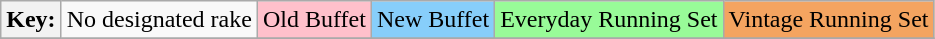<table class="wikitable">
<tr>
<th>Key:</th>
<td>No designated rake</td>
<td bgcolor=#FFC0CB>Old Buffet</td>
<td bgcolor=#87CEFA>New Buffet</td>
<td bgcolor=#98FB98>Everyday Running Set</td>
<td bgcolor=#F4A460>Vintage Running Set</td>
</tr>
<tr>
</tr>
</table>
